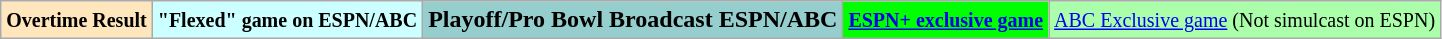<table class="wikitable">
<tr>
<td bgcolor="#FFE6BD"><small><strong>Overtime Result</strong></small></td>
<td bgcolor="#ccffff"><small><strong>"Flexed" game on ESPN/ABC</strong></small></td>
<td bgcolor="#96CDCD"><strong>Playoff/Pro Bowl Broadcast ESPN/ABC</strong></td>
<td bgcolor="#00FF00"><small><strong><a href='#'>ESPN+ exclusive game</a></strong></small></td>
<td bgcolor="#ABFFAB"><small> <a href='#'>ABC Exclusive game</a> (Not simulcast on ESPN) </small></td>
</tr>
</table>
